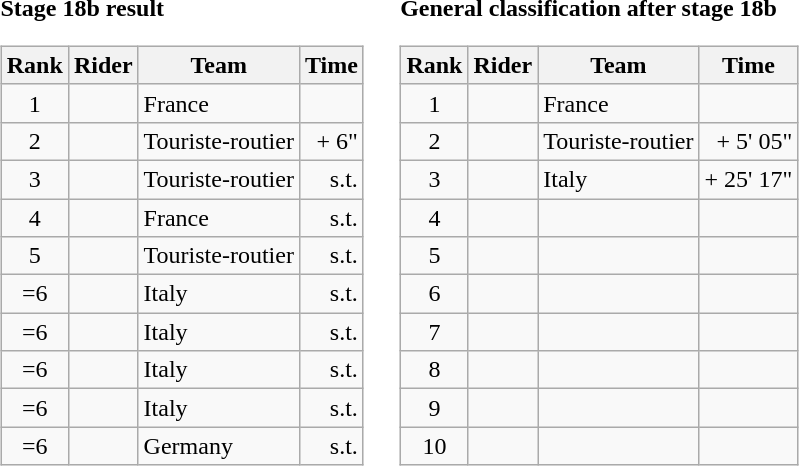<table>
<tr>
<td><strong>Stage 18b result</strong><br><table class="wikitable">
<tr>
<th scope="col">Rank</th>
<th scope="col">Rider</th>
<th scope="col">Team</th>
<th scope="col">Time</th>
</tr>
<tr>
<td style="text-align:center;">1</td>
<td></td>
<td>France</td>
<td style="text-align:right;"></td>
</tr>
<tr>
<td style="text-align:center;">2</td>
<td></td>
<td>Touriste-routier</td>
<td style="text-align:right;">+ 6"</td>
</tr>
<tr>
<td style="text-align:center;">3</td>
<td></td>
<td>Touriste-routier</td>
<td style="text-align:right;">s.t.</td>
</tr>
<tr>
<td style="text-align:center;">4</td>
<td></td>
<td>France</td>
<td style="text-align:right;">s.t.</td>
</tr>
<tr>
<td style="text-align:center;">5</td>
<td></td>
<td>Touriste-routier</td>
<td style="text-align:right;">s.t.</td>
</tr>
<tr>
<td style="text-align:center;">=6</td>
<td></td>
<td>Italy</td>
<td style="text-align:right;">s.t.</td>
</tr>
<tr>
<td style="text-align:center;">=6</td>
<td></td>
<td>Italy</td>
<td style="text-align:right;">s.t.</td>
</tr>
<tr>
<td style="text-align:center;">=6</td>
<td></td>
<td>Italy</td>
<td style="text-align:right;">s.t.</td>
</tr>
<tr>
<td style="text-align:center;">=6</td>
<td></td>
<td>Italy</td>
<td style="text-align:right;">s.t.</td>
</tr>
<tr>
<td style="text-align:center;">=6</td>
<td></td>
<td>Germany</td>
<td style="text-align:right;">s.t.</td>
</tr>
</table>
</td>
<td></td>
<td><strong>General classification after stage 18b</strong><br><table class="wikitable">
<tr>
<th scope="col">Rank</th>
<th scope="col">Rider</th>
<th scope="col">Team</th>
<th scope="col">Time</th>
</tr>
<tr>
<td style="text-align:center;">1</td>
<td></td>
<td>France</td>
<td style="text-align:right;"></td>
</tr>
<tr>
<td style="text-align:center;">2</td>
<td></td>
<td>Touriste-routier</td>
<td style="text-align:right;">+ 5' 05"</td>
</tr>
<tr>
<td style="text-align:center;">3</td>
<td></td>
<td>Italy</td>
<td style="text-align:right;">+ 25' 17"</td>
</tr>
<tr>
<td style="text-align:center;">4</td>
<td></td>
<td></td>
<td></td>
</tr>
<tr>
<td style="text-align:center;">5</td>
<td></td>
<td></td>
<td></td>
</tr>
<tr>
<td style="text-align:center;">6</td>
<td></td>
<td></td>
<td></td>
</tr>
<tr>
<td style="text-align:center;">7</td>
<td></td>
<td></td>
<td></td>
</tr>
<tr>
<td style="text-align:center;">8</td>
<td></td>
<td></td>
<td></td>
</tr>
<tr>
<td style="text-align:center;">9</td>
<td></td>
<td></td>
<td></td>
</tr>
<tr>
<td style="text-align:center;">10</td>
<td></td>
<td></td>
<td></td>
</tr>
</table>
</td>
</tr>
</table>
